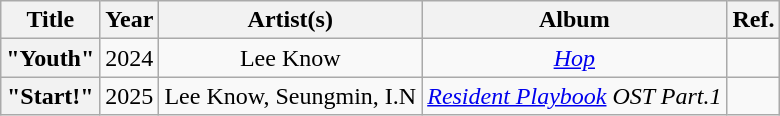<table class="wikitable plainrowheaders" style="text-align:center">
<tr>
<th scope="col">Title</th>
<th scope="col">Year</th>
<th scope="col">Artist(s)</th>
<th scope="col">Album</th>
<th scope="col">Ref.</th>
</tr>
<tr>
<th scope="row">"Youth"</th>
<td>2024</td>
<td>Lee Know</td>
<td><em><a href='#'>Hop</a></em></td>
<td></td>
</tr>
<tr>
<th scope="row">"Start!"</th>
<td>2025</td>
<td>Lee Know, Seungmin, I.N</td>
<td><em><a href='#'>Resident Playbook</a> OST Part.1</em></td>
<td></td>
</tr>
</table>
